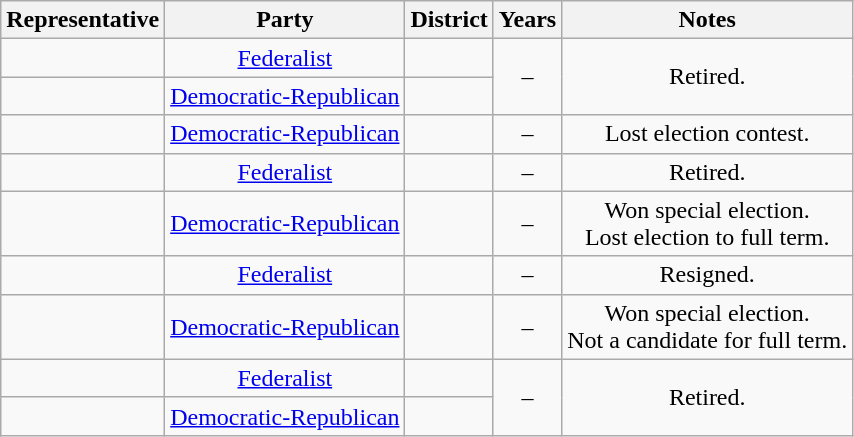<table class="wikitable sortable" style="text-align:center">
<tr valign=bottom>
<th>Representative</th>
<th>Party</th>
<th>District</th>
<th>Years</th>
<th>Notes</th>
</tr>
<tr>
<td align=left></td>
<td><a href='#'>Federalist</a></td>
<td></td>
<td rowspan="2" nowrap=""> –<br></td>
<td rowspan="2">Retired.</td>
</tr>
<tr>
<td align=left></td>
<td><a href='#'>Democratic-Republican</a></td>
<td></td>
</tr>
<tr>
<td align=left></td>
<td><a href='#'>Democratic-Republican</a></td>
<td></td>
<td nowrap> –<br></td>
<td>Lost election contest.</td>
</tr>
<tr>
<td align=left></td>
<td><a href='#'>Federalist</a></td>
<td></td>
<td nowrap> –<br></td>
<td>Retired.</td>
</tr>
<tr>
<td align=left></td>
<td><a href='#'>Democratic-Republican</a></td>
<td></td>
<td nowrap> –<br></td>
<td>Won special election.<br>Lost election to full term.</td>
</tr>
<tr>
<td align=left></td>
<td><a href='#'>Federalist</a></td>
<td></td>
<td nowrap> –<br></td>
<td>Resigned.</td>
</tr>
<tr>
<td align=left></td>
<td><a href='#'>Democratic-Republican</a></td>
<td></td>
<td nowrap> –<br></td>
<td>Won special election.<br>Not a candidate for full term.</td>
</tr>
<tr>
<td align=left></td>
<td><a href='#'>Federalist</a></td>
<td></td>
<td rowspan="2" nowrap=""> –<br></td>
<td rowspan="2">Retired.</td>
</tr>
<tr>
<td align=left></td>
<td><a href='#'>Democratic-Republican</a></td>
<td></td>
</tr>
</table>
